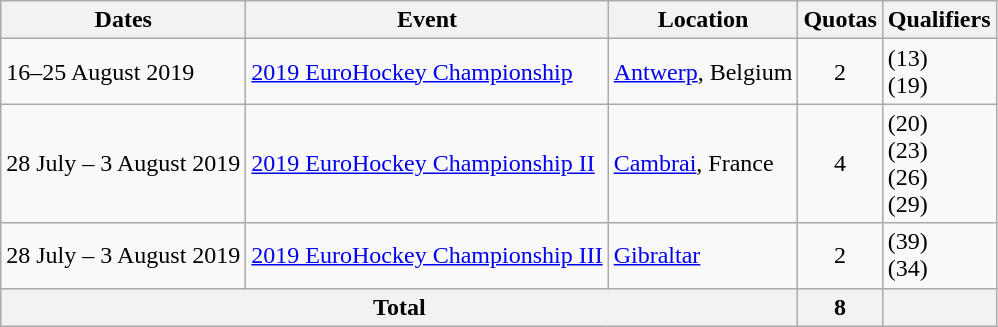<table class="wikitable">
<tr>
<th>Dates</th>
<th>Event</th>
<th>Location</th>
<th>Quotas</th>
<th>Qualifiers</th>
</tr>
<tr>
<td>16–25 August 2019</td>
<td><a href='#'>2019 EuroHockey Championship</a></td>
<td><a href='#'>Antwerp</a>, Belgium</td>
<td align=center>2</td>
<td> (13)<br> (19)</td>
</tr>
<tr>
<td>28 July – 3 August 2019</td>
<td><a href='#'>2019 EuroHockey Championship II</a></td>
<td><a href='#'>Cambrai</a>, France</td>
<td align=center>4</td>
<td> (20)<br> (23)<br> (26)<br> (29)</td>
</tr>
<tr>
<td>28 July – 3 August 2019</td>
<td><a href='#'>2019 EuroHockey Championship III</a></td>
<td><a href='#'>Gibraltar</a></td>
<td align=center>2</td>
<td> (39)<br> (34)</td>
</tr>
<tr>
<th colspan=3>Total</th>
<th>8</th>
<th></th>
</tr>
</table>
